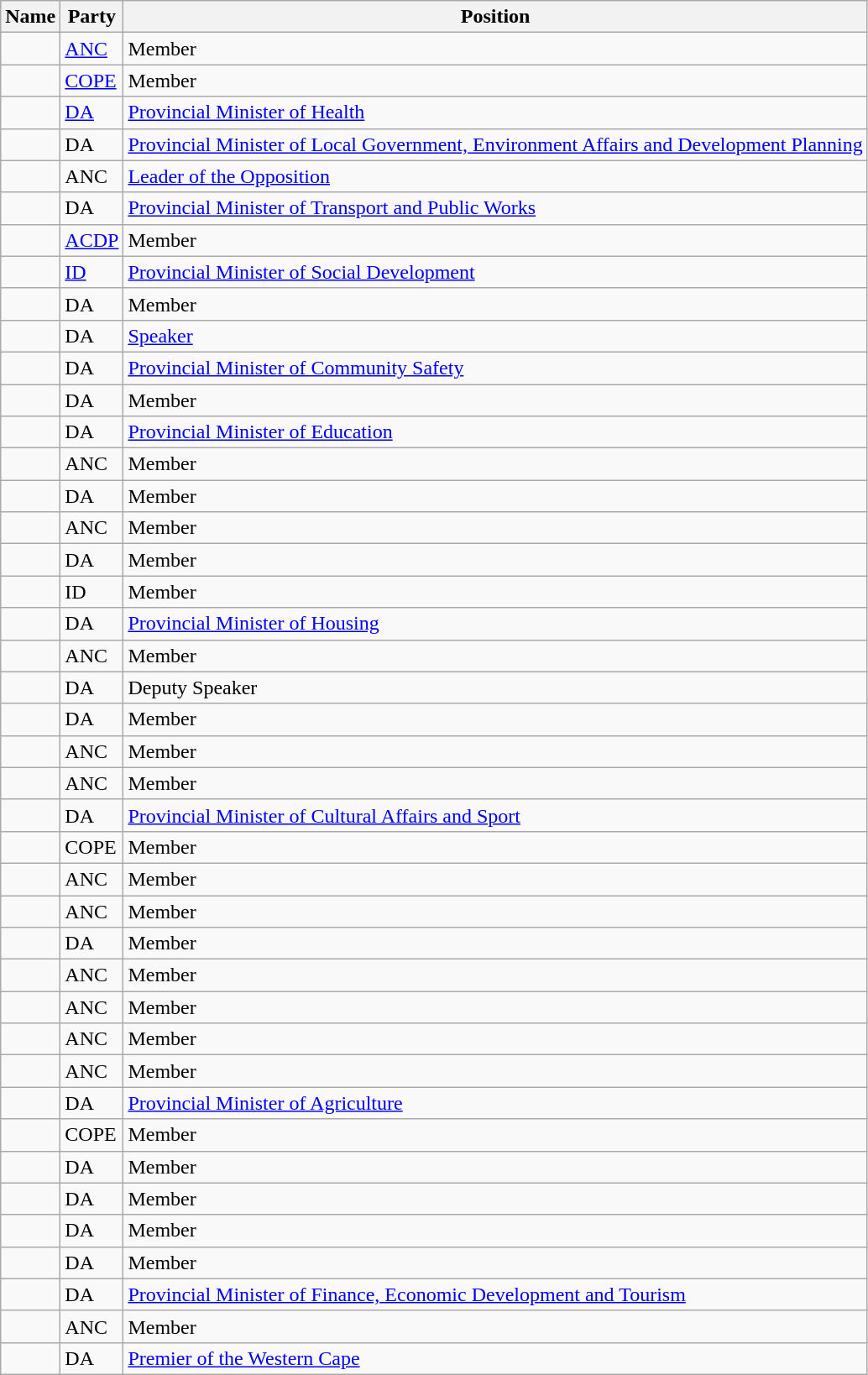<table class="wikitable sortable">
<tr>
<th>Name</th>
<th>Party</th>
<th>Position</th>
</tr>
<tr>
<td></td>
<td><a href='#'>ANC</a></td>
<td>Member</td>
</tr>
<tr>
<td></td>
<td><a href='#'>COPE</a></td>
<td>Member</td>
</tr>
<tr>
<td></td>
<td><a href='#'>DA</a></td>
<td><a href='#'>Provincial Minister of Health</a></td>
</tr>
<tr>
<td></td>
<td>DA</td>
<td><a href='#'>Provincial Minister of Local Government, Environment Affairs and Development Planning</a></td>
</tr>
<tr>
<td></td>
<td>ANC</td>
<td><a href='#'>Leader of the Opposition</a></td>
</tr>
<tr>
<td></td>
<td>DA</td>
<td><a href='#'>Provincial Minister of Transport and Public Works</a></td>
</tr>
<tr>
<td></td>
<td><a href='#'>ACDP</a></td>
<td>Member</td>
</tr>
<tr>
<td></td>
<td><a href='#'>ID</a></td>
<td><a href='#'>Provincial Minister of Social Development</a></td>
</tr>
<tr>
<td></td>
<td>DA</td>
<td>Member</td>
</tr>
<tr>
<td></td>
<td>DA</td>
<td><a href='#'>Speaker</a></td>
</tr>
<tr>
<td></td>
<td>DA</td>
<td><a href='#'>Provincial Minister of Community Safety</a></td>
</tr>
<tr>
<td></td>
<td>DA</td>
<td>Member</td>
</tr>
<tr>
<td></td>
<td>DA</td>
<td><a href='#'>Provincial Minister of Education</a></td>
</tr>
<tr>
<td></td>
<td>ANC</td>
<td>Member</td>
</tr>
<tr>
<td></td>
<td>DA</td>
<td>Member</td>
</tr>
<tr>
<td></td>
<td>ANC</td>
<td>Member</td>
</tr>
<tr>
<td></td>
<td>DA</td>
<td>Member</td>
</tr>
<tr>
<td></td>
<td>ID</td>
<td>Member</td>
</tr>
<tr>
<td></td>
<td>DA</td>
<td><a href='#'>Provincial Minister of Housing</a></td>
</tr>
<tr>
<td></td>
<td>ANC</td>
<td>Member</td>
</tr>
<tr>
<td></td>
<td>DA</td>
<td>Deputy Speaker</td>
</tr>
<tr>
<td></td>
<td>DA</td>
<td>Member</td>
</tr>
<tr>
<td></td>
<td>ANC</td>
<td>Member</td>
</tr>
<tr>
<td></td>
<td>ANC</td>
<td>Member</td>
</tr>
<tr>
<td></td>
<td>DA</td>
<td><a href='#'>Provincial Minister of Cultural Affairs and Sport</a></td>
</tr>
<tr>
<td></td>
<td>COPE</td>
<td>Member</td>
</tr>
<tr>
<td></td>
<td>ANC</td>
<td>Member</td>
</tr>
<tr>
<td></td>
<td>ANC</td>
<td>Member</td>
</tr>
<tr>
<td></td>
<td>DA</td>
<td>Member</td>
</tr>
<tr>
<td></td>
<td>ANC</td>
<td>Member</td>
</tr>
<tr>
<td></td>
<td>ANC</td>
<td>Member</td>
</tr>
<tr>
<td></td>
<td>ANC</td>
<td>Member</td>
</tr>
<tr>
<td></td>
<td>ANC</td>
<td>Member</td>
</tr>
<tr>
<td></td>
<td>DA</td>
<td><a href='#'>Provincial Minister of Agriculture</a></td>
</tr>
<tr>
<td></td>
<td>COPE</td>
<td>Member</td>
</tr>
<tr>
<td></td>
<td>DA</td>
<td>Member</td>
</tr>
<tr>
<td></td>
<td>DA</td>
<td>Member</td>
</tr>
<tr>
<td></td>
<td>DA</td>
<td>Member</td>
</tr>
<tr>
<td></td>
<td>DA</td>
<td>Member</td>
</tr>
<tr>
<td></td>
<td>DA</td>
<td><a href='#'>Provincial Minister of Finance, Economic Development and Tourism</a></td>
</tr>
<tr>
<td></td>
<td>ANC</td>
<td>Member</td>
</tr>
<tr>
<td></td>
<td>DA</td>
<td><a href='#'>Premier of the Western Cape</a></td>
</tr>
</table>
